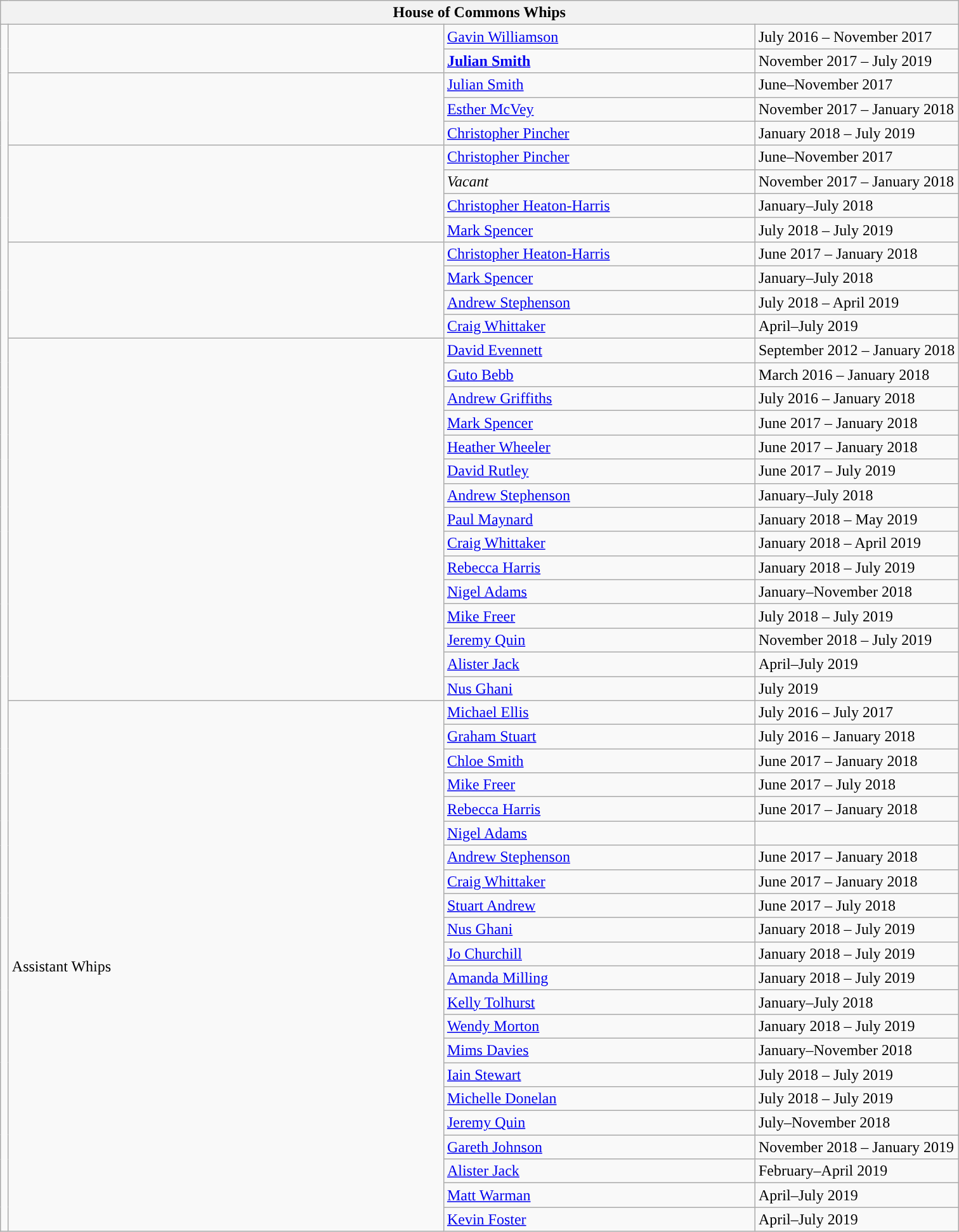<table class="wikitable">
<tr>
<th colspan="4">House of Commons Whips</th>
</tr>
<tr>
<td rowspan="50" style="width: 1px; background: "></td>
<td rowspan="2" style="width: 450px;"></td>
<td style="width: 320px;"><a href='#'>Gavin Williamson</a></td>
<td>July 2016 – November 2017</td>
</tr>
<tr>
<td style="width: 320px;"><strong><a href='#'>Julian Smith</a></strong></td>
<td>November 2017 – July 2019</td>
</tr>
<tr>
<td rowspan="3"></td>
<td><a href='#'>Julian Smith</a></td>
<td>June–November 2017</td>
</tr>
<tr>
<td style="width: 320px;"><a href='#'>Esther McVey</a></td>
<td>November 2017 – January 2018</td>
</tr>
<tr>
<td><a href='#'>Christopher Pincher</a></td>
<td>January 2018 – July 2019</td>
</tr>
<tr>
<td rowspan="4"></td>
<td><a href='#'>Christopher Pincher</a></td>
<td>June–November 2017</td>
</tr>
<tr>
<td><em>Vacant</em></td>
<td>November 2017 – January 2018</td>
</tr>
<tr>
<td><a href='#'>Christopher Heaton-Harris</a><br></td>
<td>January–July 2018</td>
</tr>
<tr>
<td><a href='#'>Mark Spencer</a> <br></td>
<td>July 2018 – July 2019</td>
</tr>
<tr>
<td rowspan="4"></td>
<td><a href='#'>Christopher Heaton-Harris</a></td>
<td>June 2017 – January 2018</td>
</tr>
<tr>
<td><a href='#'>Mark Spencer</a></td>
<td>January–July 2018</td>
</tr>
<tr>
<td><a href='#'>Andrew Stephenson</a></td>
<td>July 2018 – April 2019</td>
</tr>
<tr>
<td><a href='#'>Craig Whittaker</a></td>
<td>April–July 2019</td>
</tr>
<tr>
<td rowspan="15"></td>
<td><a href='#'>David Evennett</a></td>
<td>September 2012 – January 2018</td>
</tr>
<tr>
<td><a href='#'>Guto Bebb</a> <br></td>
<td>March 2016 – January 2018</td>
</tr>
<tr>
<td><a href='#'>Andrew Griffiths</a></td>
<td>July 2016 – January 2018</td>
</tr>
<tr>
<td><a href='#'>Mark Spencer</a></td>
<td>June 2017 – January 2018</td>
</tr>
<tr>
<td><a href='#'>Heather Wheeler</a></td>
<td>June 2017 – January 2018</td>
</tr>
<tr>
<td><a href='#'>David Rutley</a><br></td>
<td>June 2017 – July 2019</td>
</tr>
<tr>
<td><a href='#'>Andrew Stephenson</a></td>
<td>January–July 2018</td>
</tr>
<tr>
<td><a href='#'>Paul Maynard</a></td>
<td>January 2018 – May 2019</td>
</tr>
<tr>
<td><a href='#'>Craig Whittaker</a></td>
<td>January 2018 – April 2019</td>
</tr>
<tr>
<td><a href='#'>Rebecca Harris</a></td>
<td>January 2018 – July 2019</td>
</tr>
<tr>
<td><a href='#'>Nigel Adams</a> <br></td>
<td>January–November 2018</td>
</tr>
<tr>
<td><a href='#'>Mike Freer</a></td>
<td>July 2018 – July 2019</td>
</tr>
<tr>
<td><a href='#'>Jeremy Quin</a> <br></td>
<td>November 2018 – July 2019</td>
</tr>
<tr>
<td><a href='#'>Alister Jack</a></td>
<td>April–July 2019</td>
</tr>
<tr>
<td><a href='#'>Nus Ghani</a> <br></td>
<td>July 2019</td>
</tr>
<tr>
<td rowspan="22">Assistant Whips</td>
<td><a href='#'>Michael Ellis</a> <br></td>
<td>July 2016 – July 2017</td>
</tr>
<tr>
<td><a href='#'>Graham Stuart</a></td>
<td>July 2016 – January 2018</td>
</tr>
<tr>
<td><a href='#'>Chloe Smith</a> <br></td>
<td>June 2017 – January 2018</td>
</tr>
<tr>
<td><a href='#'>Mike Freer</a></td>
<td>June 2017 – July 2018</td>
</tr>
<tr>
<td><a href='#'>Rebecca Harris</a></td>
<td>June 2017 – January 2018</td>
</tr>
<tr>
<td><a href='#'>Nigel Adams</a> <br></td>
<td></td>
</tr>
<tr>
<td><a href='#'>Andrew Stephenson</a></td>
<td>June 2017 – January 2018</td>
</tr>
<tr>
<td><a href='#'>Craig Whittaker</a></td>
<td>June 2017 – January 2018</td>
</tr>
<tr>
<td><a href='#'>Stuart Andrew</a> <br></td>
<td>June 2017 – July 2018</td>
</tr>
<tr>
<td><a href='#'>Nus Ghani</a> <br></td>
<td>January 2018 – July 2019</td>
</tr>
<tr>
<td><a href='#'>Jo Churchill</a></td>
<td>January 2018 – July 2019</td>
</tr>
<tr>
<td><a href='#'>Amanda Milling</a></td>
<td>January 2018 – July 2019</td>
</tr>
<tr>
<td><a href='#'>Kelly Tolhurst</a></td>
<td>January–July 2018</td>
</tr>
<tr>
<td><a href='#'>Wendy Morton</a> <br></td>
<td>January 2018 – July 2019</td>
</tr>
<tr>
<td><a href='#'>Mims Davies</a> <br></td>
<td>January–November 2018</td>
</tr>
<tr>
<td><a href='#'>Iain Stewart</a></td>
<td>July 2018 – July 2019</td>
</tr>
<tr>
<td><a href='#'>Michelle Donelan</a></td>
<td>July 2018 – July 2019</td>
</tr>
<tr>
<td><a href='#'>Jeremy Quin</a> <br></td>
<td>July–November 2018</td>
</tr>
<tr>
<td><a href='#'>Gareth Johnson</a> <br></td>
<td>November 2018 – January 2019</td>
</tr>
<tr>
<td><a href='#'>Alister Jack</a> <br></td>
<td>February–April 2019</td>
</tr>
<tr>
<td><a href='#'>Matt Warman</a> <br></td>
<td>April–July 2019</td>
</tr>
<tr>
<td><a href='#'>Kevin Foster</a> <br></td>
<td>April–July 2019</td>
</tr>
</table>
